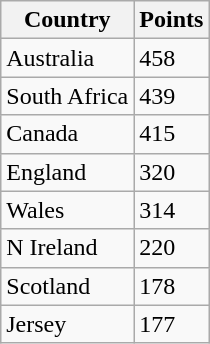<table class="wikitable">
<tr>
<th>Country</th>
<th>Points</th>
</tr>
<tr>
<td>Australia</td>
<td>458</td>
</tr>
<tr>
<td>South Africa</td>
<td>439</td>
</tr>
<tr>
<td>Canada</td>
<td>415</td>
</tr>
<tr>
<td>England</td>
<td>320</td>
</tr>
<tr>
<td>Wales</td>
<td>314</td>
</tr>
<tr>
<td>N Ireland</td>
<td>220</td>
</tr>
<tr>
<td>Scotland</td>
<td>178</td>
</tr>
<tr>
<td>Jersey</td>
<td>177</td>
</tr>
</table>
